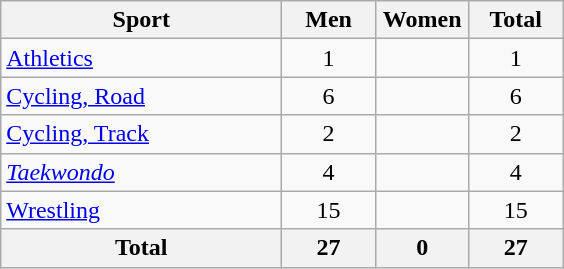<table class="wikitable sortable" style="text-align:center;">
<tr>
<th width=180>Sport</th>
<th width=55>Men</th>
<th width=55>Women</th>
<th width=55>Total</th>
</tr>
<tr>
<td align=left><a href='#'>Athletics</a></td>
<td>1</td>
<td></td>
<td>1</td>
</tr>
<tr>
<td align=left><a href='#'>Cycling, Road</a></td>
<td>6</td>
<td></td>
<td>6</td>
</tr>
<tr>
<td align=left><a href='#'>Cycling, Track</a></td>
<td>2</td>
<td></td>
<td>2</td>
</tr>
<tr>
<td align=left><em><a href='#'>Taekwondo</a></em></td>
<td>4</td>
<td></td>
<td>4</td>
</tr>
<tr>
<td align=left><a href='#'>Wrestling</a></td>
<td>15</td>
<td></td>
<td>15</td>
</tr>
<tr class="sortbottom">
<th>Total</th>
<th>27</th>
<th>0</th>
<th>27</th>
</tr>
</table>
